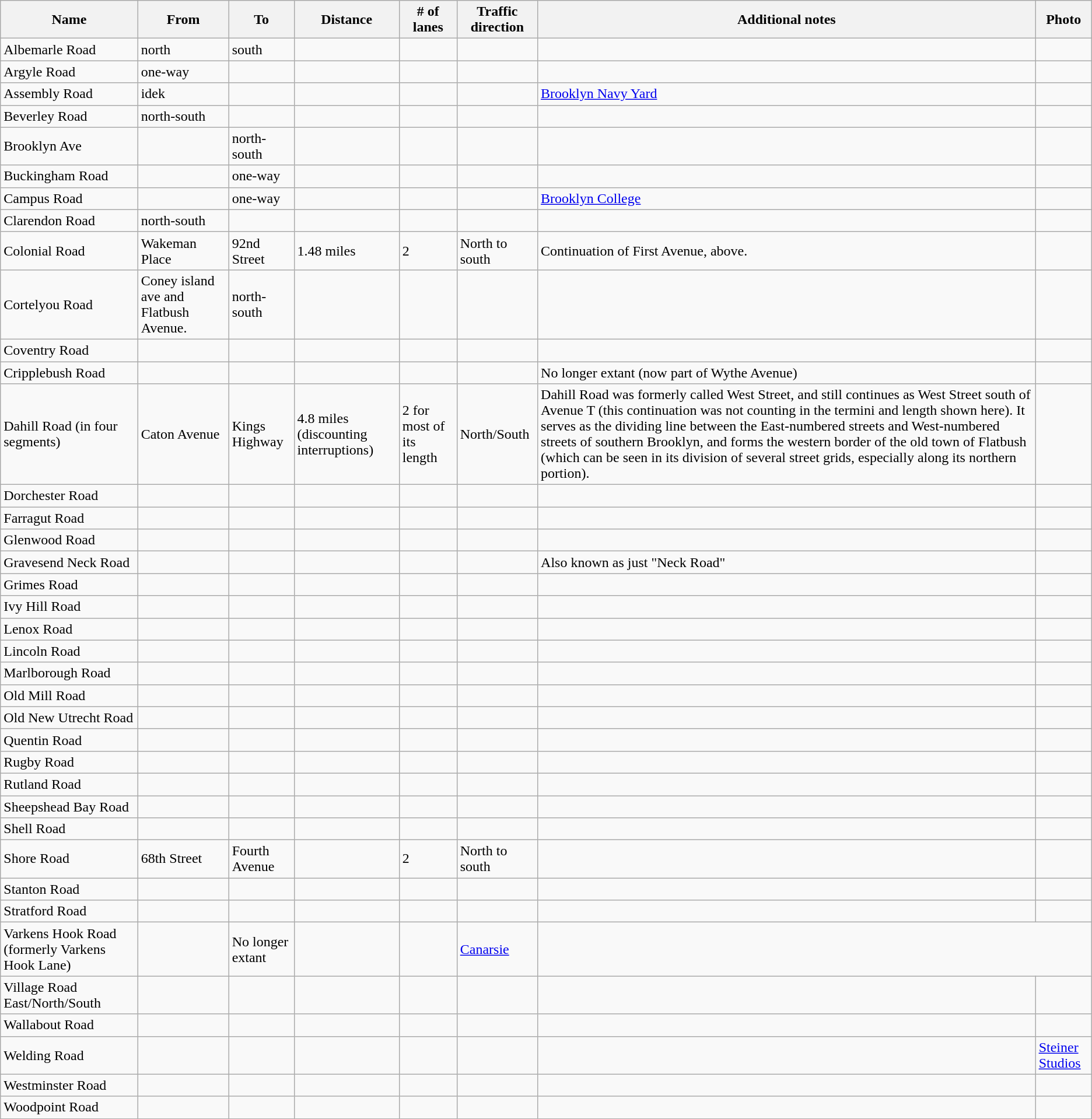<table class=wikitable>
<tr>
<th>Name</th>
<th>From</th>
<th>To</th>
<th>Distance</th>
<th># of lanes</th>
<th>Traffic direction</th>
<th>Additional notes</th>
<th>Photo</th>
</tr>
<tr>
<td>Albemarle Road</td>
<td>north</td>
<td>south</td>
<td></td>
<td></td>
<td></td>
<td></td>
<td></td>
</tr>
<tr>
<td>Argyle Road</td>
<td>one-way</td>
<td></td>
<td></td>
<td></td>
<td></td>
<td></td>
<td></td>
</tr>
<tr>
<td>Assembly Road</td>
<td>idek</td>
<td></td>
<td></td>
<td></td>
<td></td>
<td><a href='#'>Brooklyn Navy Yard</a></td>
<td></td>
</tr>
<tr>
<td>Beverley Road</td>
<td>north-south</td>
<td></td>
<td></td>
<td></td>
<td></td>
<td></td>
<td></td>
</tr>
<tr>
<td>Brooklyn Ave</td>
<td></td>
<td>north-south</td>
<td></td>
<td></td>
<td></td>
<td></td>
<td></td>
</tr>
<tr>
<td>Buckingham Road</td>
<td></td>
<td>one-way</td>
<td></td>
<td></td>
<td></td>
<td></td>
<td></td>
</tr>
<tr>
<td>Campus Road</td>
<td></td>
<td>one-way</td>
<td></td>
<td></td>
<td></td>
<td><a href='#'>Brooklyn College</a></td>
<td></td>
</tr>
<tr north-south>
<td>Clarendon Road</td>
<td>north-south</td>
<td></td>
<td></td>
<td></td>
<td></td>
<td></td>
<td></td>
</tr>
<tr>
<td>Colonial Road</td>
<td>Wakeman Place</td>
<td>92nd Street</td>
<td>1.48 miles</td>
<td>2</td>
<td>North to south</td>
<td>Continuation of First Avenue, above.</td>
<td></td>
</tr>
<tr>
<td>Cortelyou Road</td>
<td>Coney island ave and Flatbush Avenue.</td>
<td>north-south</td>
<td></td>
<td></td>
<td></td>
<td></td>
<td></td>
</tr>
<tr>
<td>Coventry Road</td>
<td></td>
<td></td>
<td></td>
<td></td>
<td></td>
<td></td>
<td></td>
</tr>
<tr>
<td>Cripplebush Road</td>
<td></td>
<td></td>
<td></td>
<td></td>
<td></td>
<td>No longer extant (now part of Wythe Avenue)</td>
<td></td>
</tr>
<tr>
<td>Dahill Road (in four segments)</td>
<td>Caton Avenue</td>
<td>Kings Highway</td>
<td>4.8 miles (discounting interruptions)</td>
<td>2 for most of its length</td>
<td>North/South</td>
<td>Dahill Road was formerly called West Street, and still continues as West Street south of Avenue T (this continuation was not counting in the termini and length shown here). It serves as the dividing line between the East-numbered streets and West-numbered streets of southern Brooklyn, and forms the western border of the old town of Flatbush (which can be seen in its division of several street grids, especially along its northern portion).</td>
<td></td>
</tr>
<tr>
<td>Dorchester Road</td>
<td></td>
<td></td>
<td></td>
<td></td>
<td></td>
<td></td>
<td></td>
</tr>
<tr>
<td>Farragut Road</td>
<td></td>
<td></td>
<td></td>
<td></td>
<td></td>
<td></td>
<td></td>
</tr>
<tr>
<td>Glenwood Road</td>
<td></td>
<td></td>
<td></td>
<td></td>
<td></td>
<td></td>
<td></td>
</tr>
<tr>
<td>Gravesend Neck Road</td>
<td></td>
<td></td>
<td></td>
<td></td>
<td></td>
<td>Also known as just "Neck Road"</td>
<td></td>
</tr>
<tr>
<td>Grimes Road</td>
<td></td>
<td></td>
<td></td>
<td></td>
<td></td>
<td></td>
<td></td>
</tr>
<tr>
<td>Ivy Hill Road</td>
<td></td>
<td></td>
<td></td>
<td></td>
<td></td>
<td></td>
<td></td>
</tr>
<tr>
<td>Lenox Road</td>
<td></td>
<td></td>
<td></td>
<td></td>
<td></td>
<td></td>
<td></td>
</tr>
<tr>
<td>Lincoln Road</td>
<td></td>
<td></td>
<td></td>
<td></td>
<td></td>
<td></td>
<td></td>
</tr>
<tr>
<td>Marlborough Road</td>
<td></td>
<td></td>
<td></td>
<td></td>
<td></td>
<td></td>
<td></td>
</tr>
<tr>
<td>Old Mill Road</td>
<td></td>
<td></td>
<td></td>
<td></td>
<td></td>
<td></td>
<td></td>
</tr>
<tr>
<td>Old New Utrecht Road</td>
<td></td>
<td></td>
<td></td>
<td></td>
<td></td>
<td></td>
<td></td>
</tr>
<tr>
<td>Quentin Road</td>
<td></td>
<td></td>
<td></td>
<td></td>
<td></td>
<td></td>
<td></td>
</tr>
<tr>
<td>Rugby Road</td>
<td></td>
<td></td>
<td></td>
<td></td>
<td></td>
<td></td>
<td></td>
</tr>
<tr>
<td>Rutland Road</td>
<td></td>
<td></td>
<td></td>
<td></td>
<td></td>
<td></td>
<td></td>
</tr>
<tr>
<td>Sheepshead Bay Road</td>
<td></td>
<td></td>
<td></td>
<td></td>
<td></td>
<td></td>
<td></td>
</tr>
<tr>
<td>Shell Road</td>
<td></td>
<td></td>
<td></td>
<td></td>
<td></td>
<td></td>
<td></td>
</tr>
<tr>
<td>Shore Road</td>
<td>68th Street</td>
<td>Fourth Avenue</td>
<td></td>
<td>2</td>
<td>North to south</td>
<td></td>
<td></td>
</tr>
<tr>
<td>Stanton Road</td>
<td></td>
<td></td>
<td></td>
<td></td>
<td></td>
<td></td>
<td></td>
</tr>
<tr>
<td>Stratford Road</td>
<td></td>
<td></td>
<td></td>
<td></td>
<td></td>
<td></td>
<td></td>
</tr>
<tr>
<td>Varkens Hook Road (formerly Varkens Hook Lane)</td>
<td></td>
<td>No longer extant</td>
<td></td>
<td></td>
<td><a href='#'>Canarsie</a></td>
</tr>
<tr>
<td>Village Road East/North/South</td>
<td></td>
<td></td>
<td></td>
<td></td>
<td></td>
<td></td>
<td></td>
</tr>
<tr>
<td>Wallabout Road</td>
<td></td>
<td></td>
<td></td>
<td></td>
<td></td>
<td></td>
<td></td>
</tr>
<tr>
<td>Welding Road</td>
<td></td>
<td></td>
<td></td>
<td></td>
<td></td>
<td></td>
<td><a href='#'>Steiner Studios</a></td>
</tr>
<tr>
<td>Westminster Road</td>
<td></td>
<td></td>
<td></td>
<td></td>
<td></td>
<td></td>
<td></td>
</tr>
<tr>
<td>Woodpoint Road</td>
<td></td>
<td></td>
<td></td>
<td></td>
<td></td>
<td></td>
<td></td>
</tr>
</table>
